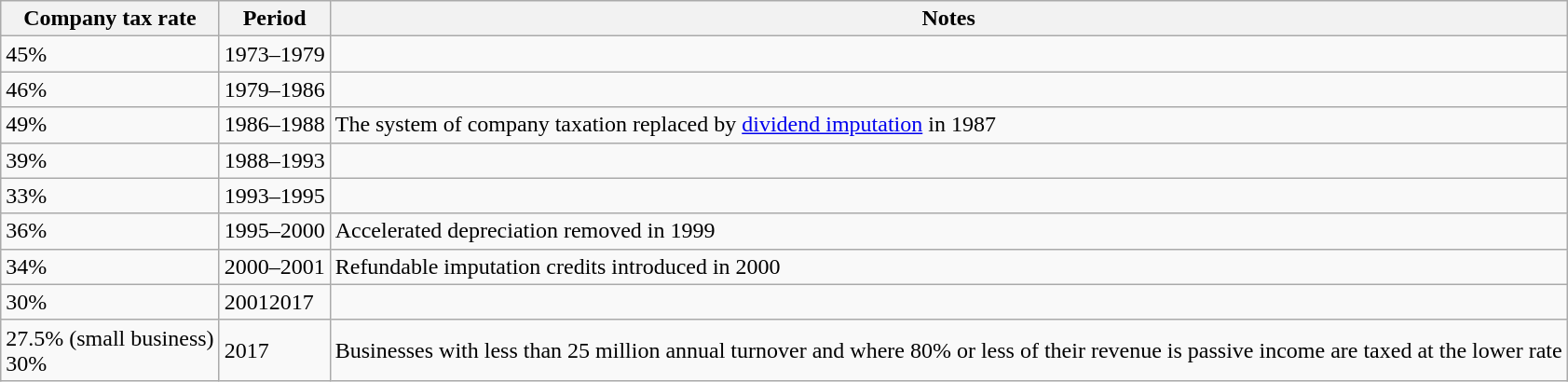<table class="wikitable">
<tr>
<th>Company tax rate</th>
<th>Period</th>
<th>Notes</th>
</tr>
<tr>
<td>45%</td>
<td>1973–1979</td>
<td></td>
</tr>
<tr>
<td>46%</td>
<td>1979–1986</td>
<td></td>
</tr>
<tr>
<td>49%</td>
<td>1986–1988</td>
<td>The system of company taxation replaced by <a href='#'>dividend imputation</a> in 1987</td>
</tr>
<tr>
<td>39%</td>
<td>1988–1993</td>
<td></td>
</tr>
<tr>
<td>33%</td>
<td>1993–1995</td>
<td></td>
</tr>
<tr>
<td>36%</td>
<td>1995–2000</td>
<td>Accelerated depreciation removed in 1999</td>
</tr>
<tr>
<td>34%</td>
<td>2000–2001</td>
<td>Refundable imputation credits introduced in 2000</td>
</tr>
<tr>
<td>30%</td>
<td>20012017</td>
<td></td>
</tr>
<tr>
<td>27.5% (small business)<br>30%</td>
<td>2017</td>
<td>Businesses with less than 25 million annual turnover and where 80% or less of their revenue is passive income are taxed at the lower rate</td>
</tr>
</table>
